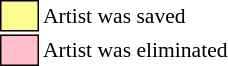<table class="toccolours"style="font-size: 90%; white-space: nowrap;">
<tr>
<td style="background:#fdfc8f; border:1px solid black;">      </td>
<td>Artist was saved</td>
</tr>
<tr>
<td style="background:pink; border:1px solid black;">      </td>
<td>Artist was eliminated</td>
</tr>
</table>
